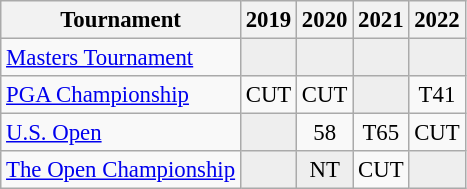<table class="wikitable" style="font-size:95%;text-align:center;">
<tr>
<th>Tournament</th>
<th>2019</th>
<th>2020</th>
<th>2021</th>
<th>2022</th>
</tr>
<tr>
<td align=left><a href='#'>Masters Tournament</a></td>
<td style="background:#eeeeee;"></td>
<td style="background:#eeeeee;"></td>
<td style="background:#eeeeee;"></td>
<td style="background:#eeeeee;"></td>
</tr>
<tr>
<td align=left><a href='#'>PGA Championship</a></td>
<td>CUT</td>
<td>CUT</td>
<td style="background:#eeeeee;"></td>
<td>T41</td>
</tr>
<tr>
<td align=left><a href='#'>U.S. Open</a></td>
<td style="background:#eeeeee;"></td>
<td>58</td>
<td>T65</td>
<td>CUT</td>
</tr>
<tr>
<td align=left><a href='#'>The Open Championship</a></td>
<td style="background:#eeeeee;"></td>
<td style="background:#eeeeee;">NT</td>
<td>CUT</td>
<td style="background:#eeeeee;"></td>
</tr>
</table>
